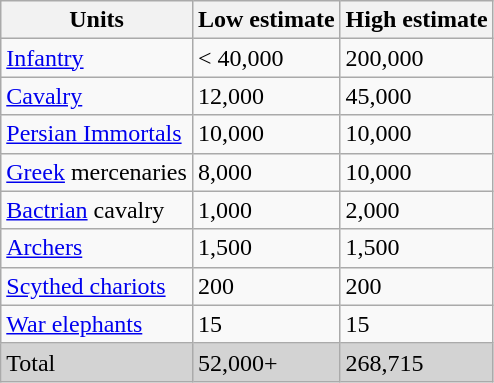<table class="wikitable">
<tr>
<th><strong>Units</strong></th>
<th><strong>Low estimate</strong></th>
<th><strong>High estimate</strong></th>
</tr>
<tr>
<td><a href='#'>Infantry</a></td>
<td>< 40,000</td>
<td>200,000</td>
</tr>
<tr>
<td><a href='#'>Cavalry</a></td>
<td>12,000</td>
<td>45,000</td>
</tr>
<tr>
<td><a href='#'>Persian Immortals</a></td>
<td>10,000</td>
<td>10,000</td>
</tr>
<tr>
<td><a href='#'>Greek</a> mercenaries</td>
<td>8,000</td>
<td>10,000</td>
</tr>
<tr>
<td><a href='#'>Bactrian</a> cavalry</td>
<td>1,000</td>
<td>2,000</td>
</tr>
<tr>
<td><a href='#'>Archers</a></td>
<td>1,500</td>
<td>1,500</td>
</tr>
<tr>
<td><a href='#'>Scythed chariots</a></td>
<td>200</td>
<td>200</td>
</tr>
<tr>
<td><a href='#'>War elephants</a></td>
<td>15</td>
<td>15</td>
</tr>
<tr style="background:lightgrey;">
<td>Total</td>
<td>52,000+</td>
<td>268,715</td>
</tr>
</table>
